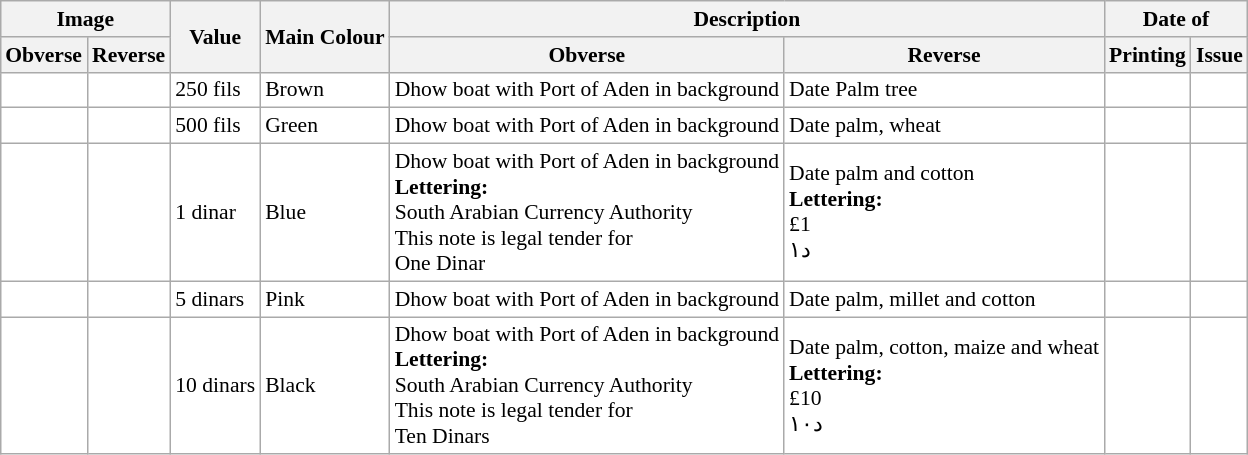<table class="wikitable" style="font-size: 90%;margin:auto;background-color:white;">
<tr>
<th colspan="2">Image</th>
<th rowspan="2">Value</th>
<th rowspan="2">Main Colour</th>
<th colspan="2">Description</th>
<th colspan="2">Date of</th>
</tr>
<tr>
<th>Obverse</th>
<th>Reverse</th>
<th>Obverse</th>
<th>Reverse</th>
<th>Printing</th>
<th>Issue</th>
</tr>
<tr>
<td></td>
<td></td>
<td>250 fils</td>
<td>Brown</td>
<td>Dhow boat with Port of Aden in background</td>
<td>Date Palm tree</td>
<td></td>
<td></td>
</tr>
<tr>
<td></td>
<td></td>
<td>500 fils</td>
<td>Green</td>
<td>Dhow boat with Port of Aden in background</td>
<td>Date palm, wheat</td>
<td></td>
<td></td>
</tr>
<tr>
<td></td>
<td></td>
<td>1 dinar</td>
<td>Blue</td>
<td>Dhow boat with Port of Aden in background<br><strong>Lettering:</strong><br>South Arabian Currency Authority<br>This note is legal tender for<br>One Dinar</td>
<td>Date palm and cotton<br><strong>Lettering:</strong><br>£1<br>د١</td>
<td></td>
<td></td>
</tr>
<tr>
<td></td>
<td></td>
<td>5 dinars</td>
<td>Pink</td>
<td>Dhow boat with Port of Aden in background</td>
<td>Date palm, millet and cotton</td>
<td></td>
<td></td>
</tr>
<tr>
<td></td>
<td></td>
<td>10 dinars</td>
<td>Black</td>
<td>Dhow boat with Port of Aden in background<br><strong>Lettering:</strong><br>South Arabian Currency Authority<br>This note is legal tender for<br>Ten Dinars</td>
<td>Date palm, cotton, maize and wheat<br><strong>Lettering:</strong><br>£10<br>د١٠</td>
<td></td>
<td></td>
</tr>
</table>
